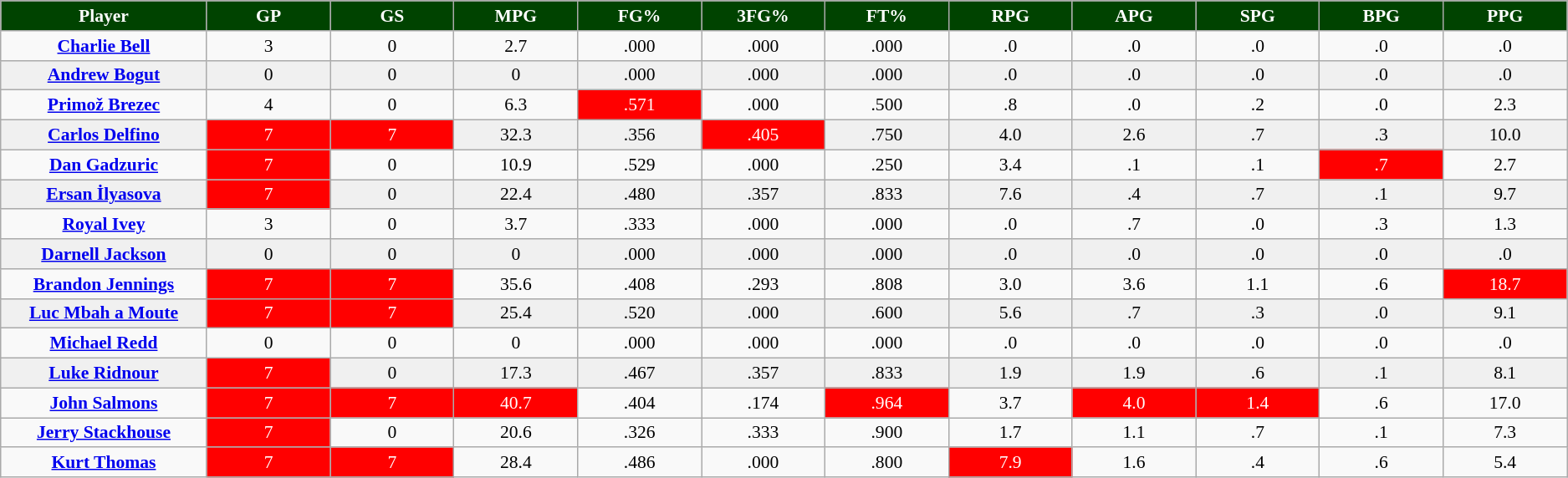<table class="wikitable sortable" style="font-size: 90%">
<tr>
<th style="background:#004300;color:white;" width="10%">Player</th>
<th style="background:#004300;color:white;" width="6%">GP</th>
<th style="background:#004300;color:white;" width="6%">GS</th>
<th style="background:#004300;color:white;" width="6%">MPG</th>
<th style="background:#004300;color:white;" width="6%">FG%</th>
<th style="background:#004300;color:white;" width="6%">3FG%</th>
<th style="background:#004300;color:white;" width="6%">FT%</th>
<th style="background:#004300;color:white;" width="6%">RPG</th>
<th style="background:#004300;color:white;" width="6%">APG</th>
<th style="background:#004300;color:white;" width="6%">SPG</th>
<th style="background:#004300;color:white;" width="6%">BPG</th>
<th style="background:#004300;color:white;" width="6%">PPG</th>
</tr>
<tr align="center" bgcolor="">
<td><strong><a href='#'>Charlie Bell</a></strong></td>
<td>3</td>
<td>0</td>
<td>2.7</td>
<td>.000</td>
<td>.000</td>
<td>.000</td>
<td>.0</td>
<td>.0</td>
<td>.0</td>
<td>.0</td>
<td>.0</td>
</tr>
<tr align="center" bgcolor="#f0f0f0">
<td><strong><a href='#'>Andrew Bogut</a></strong></td>
<td>0</td>
<td>0</td>
<td>0</td>
<td>.000</td>
<td>.000</td>
<td>.000</td>
<td>.0</td>
<td>.0</td>
<td>.0</td>
<td>.0</td>
<td>.0</td>
</tr>
<tr align="center" bgcolor="">
<td><strong><a href='#'>Primož Brezec</a></strong></td>
<td>4</td>
<td>0</td>
<td>6.3</td>
<td style="background:#FF0000;color:white;">.571</td>
<td>.000</td>
<td>.500</td>
<td>.8</td>
<td>.0</td>
<td>.2</td>
<td>.0</td>
<td>2.3</td>
</tr>
<tr align="center" bgcolor="#f0f0f0">
<td><strong><a href='#'>Carlos Delfino</a></strong></td>
<td style="background:#FF0000;color:white;">7</td>
<td style="background:#FF0000;color:white;">7</td>
<td>32.3</td>
<td>.356</td>
<td style="background:#FF0000;color:white;">.405</td>
<td>.750</td>
<td>4.0</td>
<td>2.6</td>
<td>.7</td>
<td>.3</td>
<td>10.0</td>
</tr>
<tr align="center" bgcolor="">
<td><strong><a href='#'>Dan Gadzuric</a></strong></td>
<td style="background:#FF0000;color:white;">7</td>
<td>0</td>
<td>10.9</td>
<td>.529</td>
<td>.000</td>
<td>.250</td>
<td>3.4</td>
<td>.1</td>
<td>.1</td>
<td style="background:#FF0000;color:white;">.7</td>
<td>2.7</td>
</tr>
<tr align="center" bgcolor="#f0f0f0">
<td><strong><a href='#'>Ersan İlyasova</a></strong></td>
<td style="background:#FF0000;color:white;">7</td>
<td>0</td>
<td>22.4</td>
<td>.480</td>
<td>.357</td>
<td>.833</td>
<td>7.6</td>
<td>.4</td>
<td>.7</td>
<td>.1</td>
<td>9.7</td>
</tr>
<tr align="center" bgcolor="">
<td><strong><a href='#'>Royal Ivey</a></strong></td>
<td>3</td>
<td>0</td>
<td>3.7</td>
<td>.333</td>
<td>.000</td>
<td>.000</td>
<td>.0</td>
<td>.7</td>
<td>.0</td>
<td>.3</td>
<td>1.3</td>
</tr>
<tr align="center" bgcolor="#f0f0f0">
<td><strong><a href='#'>Darnell Jackson</a></strong></td>
<td>0</td>
<td>0</td>
<td>0</td>
<td>.000</td>
<td>.000</td>
<td>.000</td>
<td>.0</td>
<td>.0</td>
<td>.0</td>
<td>.0</td>
<td>.0</td>
</tr>
<tr align="center" bgcolor="">
<td><strong><a href='#'>Brandon Jennings</a></strong></td>
<td style="background:#FF0000;color:white;">7</td>
<td style="background:#FF0000;color:white;">7</td>
<td>35.6</td>
<td>.408</td>
<td>.293</td>
<td>.808</td>
<td>3.0</td>
<td>3.6</td>
<td>1.1</td>
<td>.6</td>
<td style="background:#FF0000;color:white;">18.7</td>
</tr>
<tr align="center" bgcolor="#f0f0f0">
<td><strong><a href='#'>Luc Mbah a Moute</a></strong></td>
<td style="background:#FF0000;color:white;">7</td>
<td style="background:#FF0000;color:white;">7</td>
<td>25.4</td>
<td>.520</td>
<td>.000</td>
<td>.600</td>
<td>5.6</td>
<td>.7</td>
<td>.3</td>
<td>.0</td>
<td>9.1</td>
</tr>
<tr align="center" bgcolor="">
<td><strong><a href='#'>Michael Redd</a></strong></td>
<td>0</td>
<td>0</td>
<td>0</td>
<td>.000</td>
<td>.000</td>
<td>.000</td>
<td>.0</td>
<td>.0</td>
<td>.0</td>
<td>.0</td>
<td>.0</td>
</tr>
<tr align="center" bgcolor="#f0f0f0">
<td><strong><a href='#'>Luke Ridnour</a></strong></td>
<td style="background:#FF0000;color:white;">7</td>
<td>0</td>
<td>17.3</td>
<td>.467</td>
<td>.357</td>
<td>.833</td>
<td>1.9</td>
<td>1.9</td>
<td>.6</td>
<td>.1</td>
<td>8.1</td>
</tr>
<tr align="center" bgcolor="">
<td><strong><a href='#'>John Salmons</a></strong></td>
<td style="background:#FF0000;color:white;">7</td>
<td style="background:#FF0000;color:white;">7</td>
<td style="background:#FF0000;color:white;">40.7</td>
<td>.404</td>
<td>.174</td>
<td style="background:#FF0000;color:white;">.964</td>
<td>3.7</td>
<td style="background:#FF0000;color:white;">4.0</td>
<td style="background:#FF0000;color:white;">1.4</td>
<td>.6</td>
<td>17.0</td>
</tr>
<tr align="center" bgcolor="">
<td><strong><a href='#'>Jerry Stackhouse</a></strong></td>
<td style="background:#FF0000;color:white;">7</td>
<td>0</td>
<td>20.6</td>
<td>.326</td>
<td>.333</td>
<td>.900</td>
<td>1.7</td>
<td>1.1</td>
<td>.7</td>
<td>.1</td>
<td>7.3</td>
</tr>
<tr align="center" bgcolor="">
<td><strong><a href='#'>Kurt Thomas</a></strong></td>
<td style="background:#FF0000;color:white;">7</td>
<td style="background:#FF0000;color:white;">7</td>
<td>28.4</td>
<td>.486</td>
<td>.000</td>
<td>.800</td>
<td style="background:#FF0000;color:white;">7.9</td>
<td>1.6</td>
<td>.4</td>
<td>.6</td>
<td>5.4</td>
</tr>
</table>
